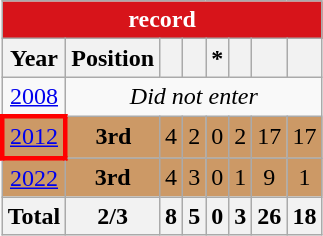<table class="wikitable" style="text-align: center;">
<tr>
<th colspan="8" style="background: #D7141A; color: white;"><a href='#'></a> record</th>
</tr>
<tr>
<th>Year</th>
<th>Position</th>
<th></th>
<th></th>
<th>*</th>
<th></th>
<th></th>
<th></th>
</tr>
<tr>
<td> <a href='#'>2008</a></td>
<td colspan="7"><em>Did not enter</em></td>
</tr>
<tr bgcolor=cc9966>
<td style="border: 3px solid red"> <a href='#'>2012</a></td>
<td><strong>3rd</strong></td>
<td>4</td>
<td>2</td>
<td>0</td>
<td>2</td>
<td>17</td>
<td>17</td>
</tr>
<tr bgcolor=cc9966>
<td> <a href='#'>2022</a></td>
<td><strong>3rd</strong></td>
<td>4</td>
<td>3</td>
<td>0</td>
<td>1</td>
<td>9</td>
<td>1</td>
</tr>
<tr>
<th>Total</th>
<th>2/3</th>
<th>8</th>
<th>5</th>
<th>0</th>
<th>3</th>
<th>26</th>
<th>18</th>
</tr>
</table>
